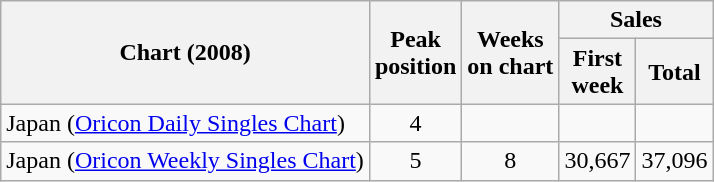<table class="wikitable sortable" border="1">
<tr>
<th rowspan="2">Chart (2008)</th>
<th rowspan="2">Peak<br>position</th>
<th rowspan="2">Weeks<br>on chart</th>
<th colspan="2">Sales</th>
</tr>
<tr>
<th>First<br>week</th>
<th>Total</th>
</tr>
<tr>
<td>Japan (<a href='#'>Oricon Daily Singles Chart</a>)</td>
<td style="text-align:center;">4</td>
<td style="text-align:center;"></td>
<td style="text-align:center;"></td>
<td></td>
</tr>
<tr>
<td>Japan (<a href='#'>Oricon Weekly Singles Chart</a>)</td>
<td style="text-align:center;">5</td>
<td style="text-align:center;">8</td>
<td style="text-align:center;">30,667</td>
<td style="text-align:center;">37,096</td>
</tr>
</table>
